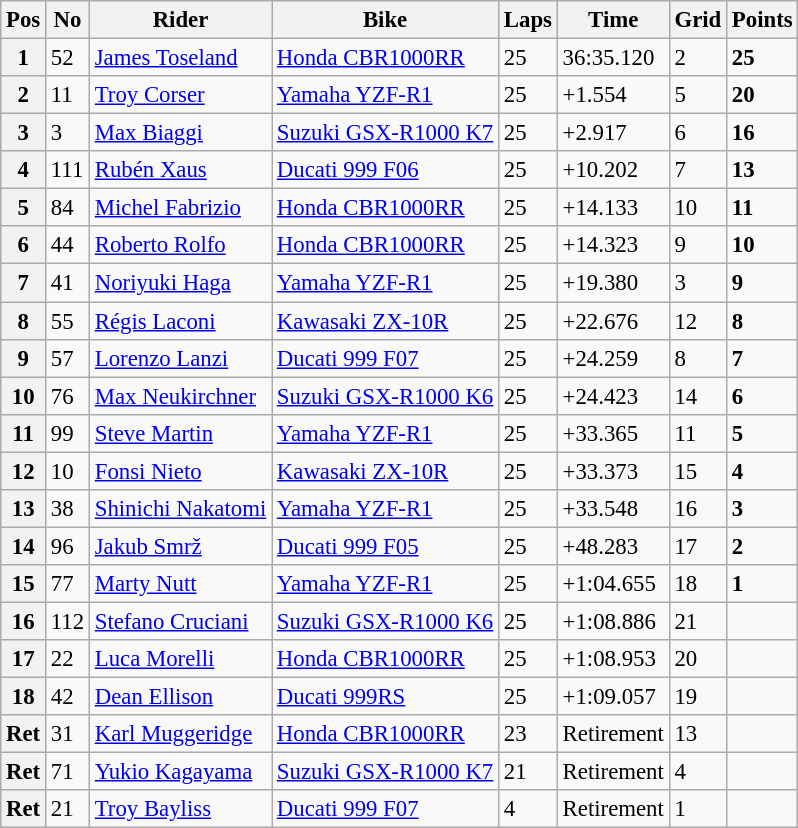<table class="wikitable" style="font-size: 95%;">
<tr>
<th>Pos</th>
<th>No</th>
<th>Rider</th>
<th>Bike</th>
<th>Laps</th>
<th>Time</th>
<th>Grid</th>
<th>Points</th>
</tr>
<tr>
<th>1</th>
<td>52</td>
<td> <a href='#'>James Toseland</a></td>
<td><a href='#'>Honda CBR1000RR</a></td>
<td>25</td>
<td>36:35.120</td>
<td>2</td>
<td><strong>25</strong></td>
</tr>
<tr>
<th>2</th>
<td>11</td>
<td> <a href='#'>Troy Corser</a></td>
<td><a href='#'>Yamaha YZF-R1</a></td>
<td>25</td>
<td>+1.554</td>
<td>5</td>
<td><strong>20</strong></td>
</tr>
<tr>
<th>3</th>
<td>3</td>
<td> <a href='#'>Max Biaggi</a></td>
<td><a href='#'>Suzuki GSX-R1000 K7</a></td>
<td>25</td>
<td>+2.917</td>
<td>6</td>
<td><strong>16</strong></td>
</tr>
<tr>
<th>4</th>
<td>111</td>
<td> <a href='#'>Rubén Xaus</a></td>
<td><a href='#'>Ducati 999 F06</a></td>
<td>25</td>
<td>+10.202</td>
<td>7</td>
<td><strong>13</strong></td>
</tr>
<tr>
<th>5</th>
<td>84</td>
<td> <a href='#'>Michel Fabrizio</a></td>
<td><a href='#'>Honda CBR1000RR</a></td>
<td>25</td>
<td>+14.133</td>
<td>10</td>
<td><strong>11</strong></td>
</tr>
<tr>
<th>6</th>
<td>44</td>
<td> <a href='#'>Roberto Rolfo</a></td>
<td><a href='#'>Honda CBR1000RR</a></td>
<td>25</td>
<td>+14.323</td>
<td>9</td>
<td><strong>10</strong></td>
</tr>
<tr>
<th>7</th>
<td>41</td>
<td> <a href='#'>Noriyuki Haga</a></td>
<td><a href='#'>Yamaha YZF-R1</a></td>
<td>25</td>
<td>+19.380</td>
<td>3</td>
<td><strong>9</strong></td>
</tr>
<tr>
<th>8</th>
<td>55</td>
<td> <a href='#'>Régis Laconi</a></td>
<td><a href='#'>Kawasaki ZX-10R</a></td>
<td>25</td>
<td>+22.676</td>
<td>12</td>
<td><strong>8</strong></td>
</tr>
<tr>
<th>9</th>
<td>57</td>
<td> <a href='#'>Lorenzo Lanzi</a></td>
<td><a href='#'>Ducati 999 F07</a></td>
<td>25</td>
<td>+24.259</td>
<td>8</td>
<td><strong>7</strong></td>
</tr>
<tr>
<th>10</th>
<td>76</td>
<td> <a href='#'>Max Neukirchner</a></td>
<td><a href='#'>Suzuki GSX-R1000 K6</a></td>
<td>25</td>
<td>+24.423</td>
<td>14</td>
<td><strong>6</strong></td>
</tr>
<tr>
<th>11</th>
<td>99</td>
<td> <a href='#'>Steve Martin</a></td>
<td><a href='#'>Yamaha YZF-R1</a></td>
<td>25</td>
<td>+33.365</td>
<td>11</td>
<td><strong>5</strong></td>
</tr>
<tr>
<th>12</th>
<td>10</td>
<td> <a href='#'>Fonsi Nieto</a></td>
<td><a href='#'>Kawasaki ZX-10R</a></td>
<td>25</td>
<td>+33.373</td>
<td>15</td>
<td><strong>4</strong></td>
</tr>
<tr>
<th>13</th>
<td>38</td>
<td> <a href='#'>Shinichi Nakatomi</a></td>
<td><a href='#'>Yamaha YZF-R1</a></td>
<td>25</td>
<td>+33.548</td>
<td>16</td>
<td><strong>3</strong></td>
</tr>
<tr>
<th>14</th>
<td>96</td>
<td> <a href='#'>Jakub Smrž</a></td>
<td><a href='#'>Ducati 999 F05</a></td>
<td>25</td>
<td>+48.283</td>
<td>17</td>
<td><strong>2</strong></td>
</tr>
<tr>
<th>15</th>
<td>77</td>
<td> <a href='#'>Marty Nutt</a></td>
<td><a href='#'>Yamaha YZF-R1</a></td>
<td>25</td>
<td>+1:04.655</td>
<td>18</td>
<td><strong>1</strong></td>
</tr>
<tr>
<th>16</th>
<td>112</td>
<td> <a href='#'>Stefano Cruciani</a></td>
<td><a href='#'>Suzuki GSX-R1000 K6</a></td>
<td>25</td>
<td>+1:08.886</td>
<td>21</td>
<td></td>
</tr>
<tr>
<th>17</th>
<td>22</td>
<td> <a href='#'>Luca Morelli</a></td>
<td><a href='#'>Honda CBR1000RR</a></td>
<td>25</td>
<td>+1:08.953</td>
<td>20</td>
<td></td>
</tr>
<tr>
<th>18</th>
<td>42</td>
<td> <a href='#'>Dean Ellison</a></td>
<td><a href='#'>Ducati 999RS</a></td>
<td>25</td>
<td>+1:09.057</td>
<td>19</td>
<td></td>
</tr>
<tr>
<th>Ret</th>
<td>31</td>
<td> <a href='#'>Karl Muggeridge</a></td>
<td><a href='#'>Honda CBR1000RR</a></td>
<td>23</td>
<td>Retirement</td>
<td>13</td>
<td></td>
</tr>
<tr>
<th>Ret</th>
<td>71</td>
<td> <a href='#'>Yukio Kagayama</a></td>
<td><a href='#'>Suzuki GSX-R1000 K7</a></td>
<td>21</td>
<td>Retirement</td>
<td>4</td>
<td></td>
</tr>
<tr>
<th>Ret</th>
<td>21</td>
<td> <a href='#'>Troy Bayliss</a></td>
<td><a href='#'>Ducati 999 F07</a></td>
<td>4</td>
<td>Retirement</td>
<td>1</td>
<td></td>
</tr>
</table>
